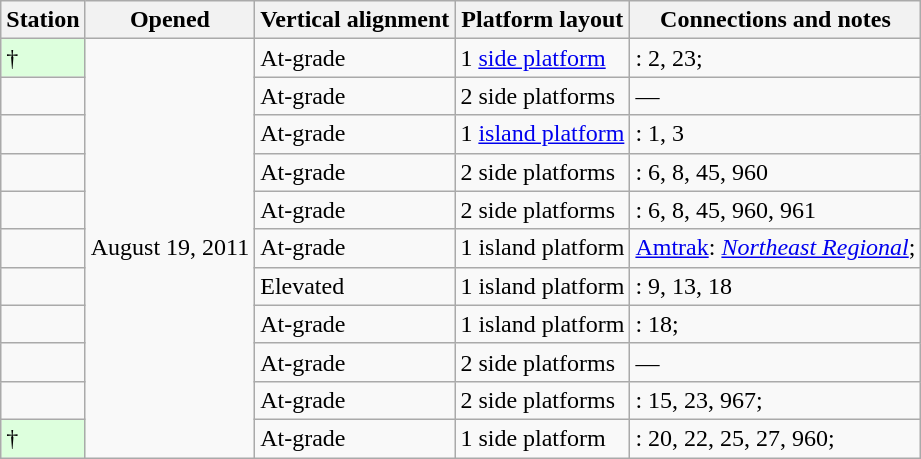<table class="wikitable sortable">
<tr>
<th>Station</th>
<th data-sort-type="usLongDate">Opened</th>
<th class="unsortable">Vertical alignment</th>
<th class="unsortable">Platform layout</th>
<th class="unsortable">Connections and notes</th>
</tr>
<tr>
<td style="background-color:#ddffdd">†</td>
<td rowspan="11">August 19, 2011</td>
<td>At-grade</td>
<td>1 <a href='#'>side platform</a></td>
<td>: 2, 23; </td>
</tr>
<tr>
<td></td>
<td>At-grade</td>
<td>2 side platforms</td>
<td>—</td>
</tr>
<tr>
<td></td>
<td>At-grade</td>
<td>1 <a href='#'>island platform</a></td>
<td>: 1, 3</td>
</tr>
<tr>
<td></td>
<td>At-grade</td>
<td>2 side platforms</td>
<td>: 6, 8, 45, 960</td>
</tr>
<tr>
<td></td>
<td>At-grade</td>
<td>2 side platforms</td>
<td>: 6, 8, 45, 960, 961</td>
</tr>
<tr>
<td></td>
<td>At-grade</td>
<td>1 island platform</td>
<td> <a href='#'>Amtrak</a>: <em><a href='#'>Northeast Regional</a></em>; </td>
</tr>
<tr>
<td></td>
<td>Elevated</td>
<td>1 island platform</td>
<td>: 9, 13, 18</td>
</tr>
<tr>
<td></td>
<td>At-grade</td>
<td>1 island platform</td>
<td>: 18; </td>
</tr>
<tr>
<td></td>
<td>At-grade</td>
<td>2 side platforms</td>
<td>—</td>
</tr>
<tr>
<td></td>
<td>At-grade</td>
<td>2 side platforms</td>
<td>: 15, 23, 967; </td>
</tr>
<tr>
<td style="background-color:#ddffdd">†</td>
<td>At-grade</td>
<td>1 side platform</td>
<td>: 20, 22, 25, 27, 960; </td>
</tr>
</table>
